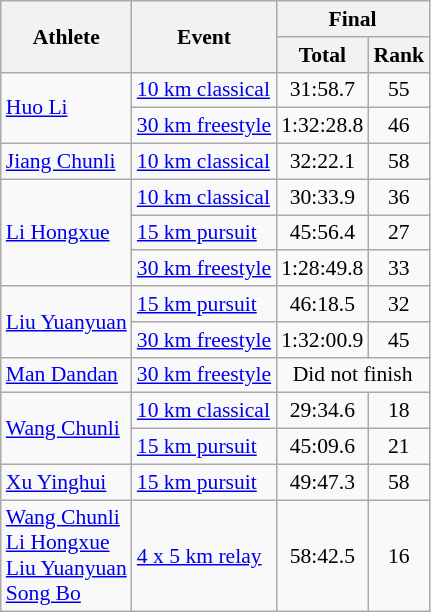<table class="wikitable" style="font-size:90%">
<tr>
<th rowspan="2">Athlete</th>
<th rowspan="2">Event</th>
<th colspan="2">Final</th>
</tr>
<tr>
<th>Total</th>
<th>Rank</th>
</tr>
<tr>
<td rowspan=2><a href='#'>Huo Li</a></td>
<td><a href='#'>10 km classical</a></td>
<td align="center">31:58.7</td>
<td align="center">55</td>
</tr>
<tr>
<td><a href='#'>30 km freestyle</a></td>
<td align="center">1:32:28.8</td>
<td align="center">46</td>
</tr>
<tr>
<td><a href='#'>Jiang Chunli</a></td>
<td><a href='#'>10 km classical</a></td>
<td align="center">32:22.1</td>
<td align="center">58</td>
</tr>
<tr>
<td rowspan=3><a href='#'>Li Hongxue</a></td>
<td><a href='#'>10 km classical</a></td>
<td align="center">30:33.9</td>
<td align="center">36</td>
</tr>
<tr>
<td><a href='#'>15 km pursuit</a></td>
<td align="center">45:56.4</td>
<td align="center">27</td>
</tr>
<tr>
<td><a href='#'>30 km freestyle</a></td>
<td align="center">1:28:49.8</td>
<td align="center">33</td>
</tr>
<tr>
<td rowspan=2><a href='#'>Liu Yuanyuan</a></td>
<td><a href='#'>15 km pursuit</a></td>
<td align="center">46:18.5</td>
<td align="center">32</td>
</tr>
<tr>
<td><a href='#'>30 km freestyle</a></td>
<td align="center">1:32:00.9</td>
<td align="center">45</td>
</tr>
<tr>
<td><a href='#'>Man Dandan</a></td>
<td><a href='#'>30 km freestyle</a></td>
<td colspan=2 align="center">Did not finish</td>
</tr>
<tr>
<td rowspan=2><a href='#'>Wang Chunli</a></td>
<td><a href='#'>10 km classical</a></td>
<td align="center">29:34.6</td>
<td align="center">18</td>
</tr>
<tr>
<td><a href='#'>15 km pursuit</a></td>
<td align="center">45:09.6</td>
<td align="center">21</td>
</tr>
<tr>
<td><a href='#'>Xu Yinghui</a></td>
<td><a href='#'>15 km pursuit</a></td>
<td align="center">49:47.3</td>
<td align="center">58</td>
</tr>
<tr>
<td><a href='#'>Wang Chunli</a><br><a href='#'>Li Hongxue</a><br><a href='#'>Liu Yuanyuan</a><br><a href='#'>Song Bo</a></td>
<td><a href='#'>4 x 5 km relay</a></td>
<td align="center">58:42.5</td>
<td align="center">16</td>
</tr>
</table>
